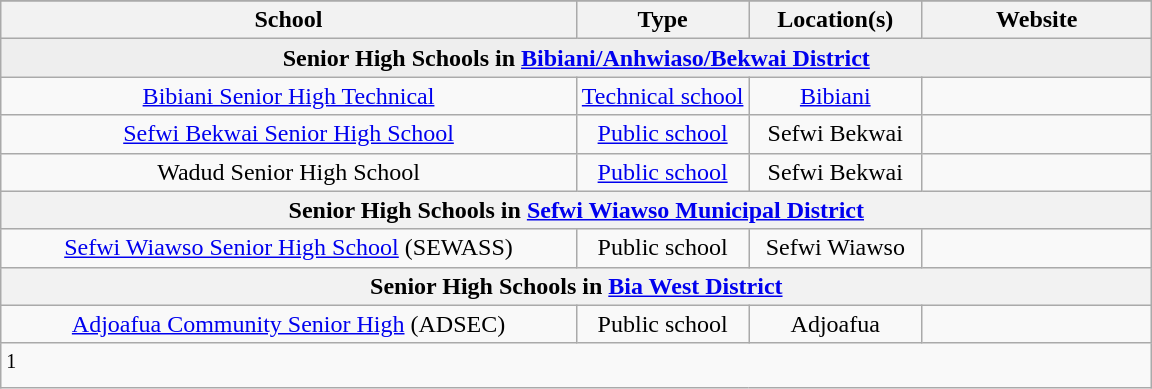<table class="wikitable sortable">
<tr>
</tr>
<tr>
<th style="width:50%;" class="unsortable">School</th>
<th style="width:15%;" class="unsortable">Type</th>
<th style="width:15%;" class="unsortable">Location(s)</th>
<th style="width:20%;" class="unsortable">Website</th>
</tr>
<tr style=" background:#eee;">
<td style="text-align:center;" colspan=4><strong>Senior High Schools in <a href='#'>Bibiani/Anhwiaso/Bekwai District</a></strong></td>
</tr>
<tr>
<td align=center><a href='#'>Bibiani Senior High Technical</a></td>
<td align=center><a href='#'>Technical school</a></td>
<td align=center><a href='#'>Bibiani</a></td>
<td></td>
</tr>
<tr>
<td align=center><a href='#'>Sefwi Bekwai Senior High School</a> </td>
<td align=center><a href='#'>Public school</a></td>
<td align=center>Sefwi Bekwai</td>
<td align=center></td>
</tr>
<tr>
<td align=center>Wadud Senior High School </td>
<td align=center><a href='#'>Public school</a></td>
<td align=center>Sefwi Bekwai</td>
<td></td>
</tr>
<tr>
<th colspan="4"><strong>Senior High Schools in <a href='#'>Sefwi Wiawso Municipal District</a></strong></th>
</tr>
<tr>
<td align=center><a href='#'>Sefwi Wiawso Senior High School</a> (SEWASS)</td>
<td align=center>Public school</td>
<td align=center>Sefwi Wiawso</td>
<td></td>
</tr>
<tr>
<th colspan="4"><strong>Senior High Schools in <a href='#'>Bia West District</a></strong></th>
</tr>
<tr>
<td align=center><a href='#'>Adjoafua Community Senior High</a> (ADSEC)</td>
<td align=center>Public school</td>
<td align=center>Adjoafua</td>
<td></td>
</tr>
<tr>
<td colspan=4><span></span><sup>1</sup></td>
</tr>
</table>
